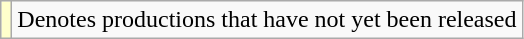<table class="wikitable sortable">
<tr>
<td style="background:#FFFFCC;"></td>
<td>Denotes productions that have not yet been released</td>
</tr>
</table>
